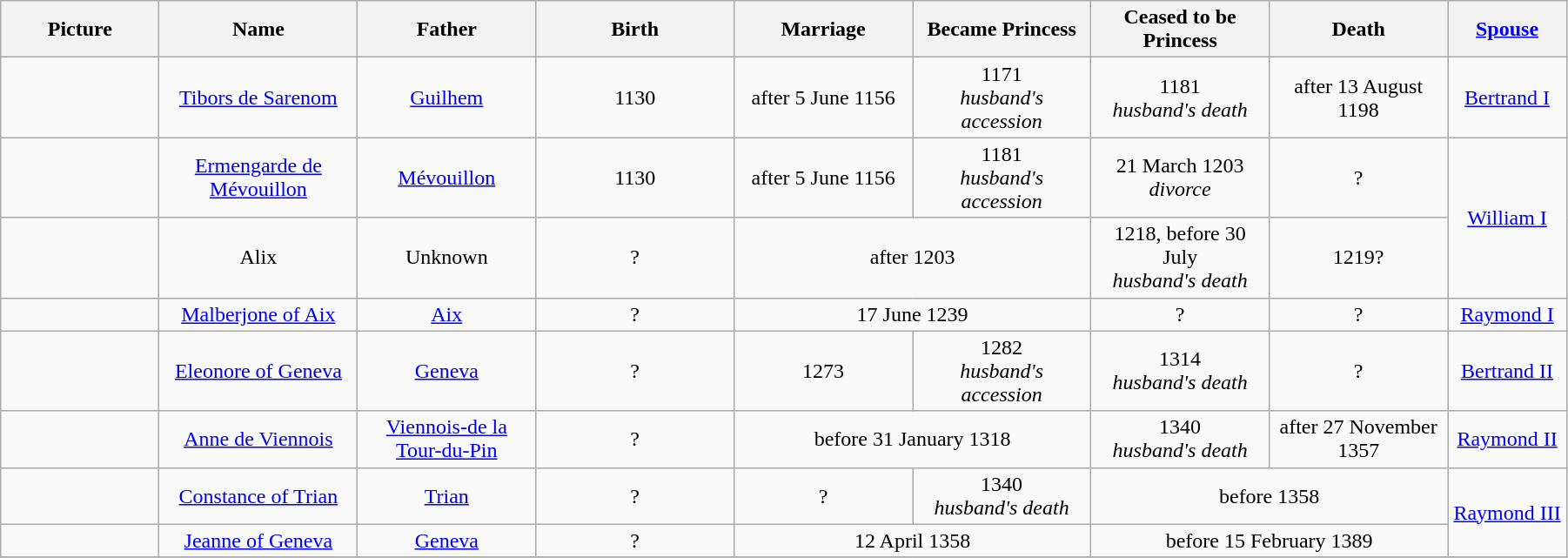<table width=95% class="wikitable">
<tr>
<th width = "8%">Picture</th>
<th width = "10%">Name</th>
<th width = "9%">Father</th>
<th width = "10%">Birth</th>
<th width = "9%">Marriage</th>
<th width = "9%">Became Princess</th>
<th width = "9%">Ceased to be Princess</th>
<th width = "9%">Death</th>
<th width = "6%"><a href='#'>Spouse</a></th>
</tr>
<tr>
<td align="center"></td>
<td align="center"><a href='#'>Tibors de Sarenom</a></td>
<td align="center"><a href='#'>Guilhem</a></td>
<td align="center">1130</td>
<td align="center">after 5 June 1156</td>
<td align="center">1171<br><em>husband's accession</em></td>
<td align="center">1181<br><em>husband's death</em></td>
<td align="center">after 13 August 1198</td>
<td align="center"><a href='#'>Bertrand I</a></td>
</tr>
<tr>
<td align="center"></td>
<td align="center"><a href='#'>Ermengarde de Mévouillon</a></td>
<td align="center"><a href='#'>Mévouillon</a></td>
<td align="center">1130</td>
<td align="center">after 5 June 1156</td>
<td align="center">1181<br><em>husband's accession</em></td>
<td align="center">21 March 1203<br><em>divorce</em></td>
<td align="center">?</td>
<td align="center" rowspan="2"><a href='#'>William I</a></td>
</tr>
<tr>
<td align="center"></td>
<td align="center">Alix</td>
<td align="center">Unknown</td>
<td align="center">?</td>
<td align="center" colspan="2">after 1203</td>
<td align="center">1218, before 30 July<br><em>husband's death</em></td>
<td align="center">1219?</td>
</tr>
<tr>
<td align="center"></td>
<td align="center"><a href='#'>Malberjone of Aix</a></td>
<td align="center"><a href='#'>Aix</a></td>
<td align="center">?</td>
<td align="center" colspan="2">17 June 1239</td>
<td align="center">?</td>
<td align="center">?</td>
<td align="center"><a href='#'>Raymond I</a></td>
</tr>
<tr>
<td align="center"></td>
<td align="center"><a href='#'>Eleonore of Geneva</a></td>
<td align="center"><a href='#'>Geneva</a></td>
<td align="center">?</td>
<td align="center">1273</td>
<td align="center">1282<br><em>husband's accession</em></td>
<td align="center">1314<br><em>husband's death</em></td>
<td align="center">?</td>
<td align="center"><a href='#'>Bertrand II</a></td>
</tr>
<tr>
<td align="center"></td>
<td align="center"><a href='#'>Anne de Viennois</a></td>
<td align="center"><a href='#'>Viennois-de la Tour-du-Pin</a></td>
<td align="center">?</td>
<td align="center" colspan="2">before 31 January 1318</td>
<td align="center">1340<br><em>husband's death</em></td>
<td align="center">after 27 November 1357</td>
<td align="center"><a href='#'>Raymond II</a></td>
</tr>
<tr>
<td align="center"></td>
<td align="center"><a href='#'>Constance of Trian</a></td>
<td align="center"><a href='#'>Trian</a></td>
<td align="center">?</td>
<td align="center">?</td>
<td align="center">1340<br><em>husband's death</em></td>
<td align="center" colspan="2">before 1358</td>
<td align="center" rowspan="2"><a href='#'>Raymond III</a></td>
</tr>
<tr>
<td align="center"></td>
<td align="center"><a href='#'>Jeanne of Geneva</a></td>
<td align="center"><a href='#'>Geneva</a></td>
<td align="center">?</td>
<td align="center" colspan="2">12 April 1358</td>
<td align="center" colspan="2">before 15 February 1389</td>
</tr>
<tr>
</tr>
</table>
